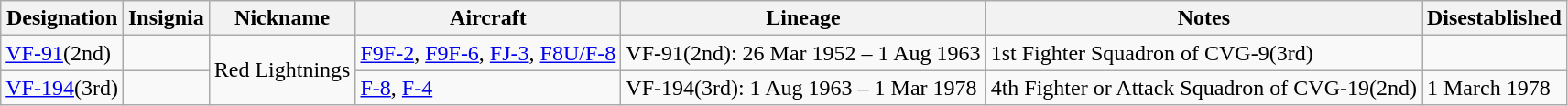<table class="wikitable">
<tr>
<th>Designation</th>
<th>Insignia</th>
<th>Nickname</th>
<th>Aircraft</th>
<th>Lineage</th>
<th>Notes</th>
<th>Disestablished</th>
</tr>
<tr>
<td><a href='#'>VF-91</a>(2nd)</td>
<td></td>
<td Rowspan="2">Red Lightnings</td>
<td><a href='#'>F9F-2</a>, <a href='#'>F9F-6</a>, <a href='#'>FJ-3</a>, <a href='#'>F8U/F-8</a></td>
<td style="white-space: nowrap;">VF-91(2nd): 26 Mar 1952 – 1 Aug 1963</td>
<td>1st Fighter Squadron of CVG-9(3rd)</td>
</tr>
<tr>
<td><a href='#'>VF-194</a>(3rd)</td>
<td></td>
<td><a href='#'>F-8</a>, <a href='#'>F-4</a></td>
<td>VF-194(3rd): 1 Aug 1963 – 1 Mar 1978</td>
<td>4th Fighter or Attack Squadron of CVG-19(2nd)</td>
<td>1 March 1978</td>
</tr>
</table>
